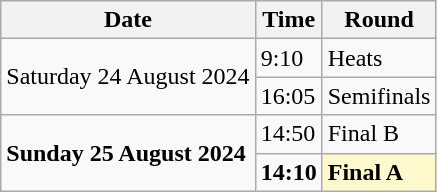<table class="wikitable">
<tr>
<th>Date</th>
<th>Time</th>
<th>Round</th>
</tr>
<tr>
<td rowspan=2>Saturday 24 August 2024</td>
<td>9:10</td>
<td>Heats</td>
</tr>
<tr>
<td>16:05</td>
<td>Semifinals</td>
</tr>
<tr>
<td rowspan=2><strong>Sunday 25 August 2024</strong></td>
<td>14:50</td>
<td>Final B</td>
</tr>
<tr>
<td><strong>14:10</strong></td>
<td style=background:lemonchiffon><strong>Final A</strong></td>
</tr>
</table>
